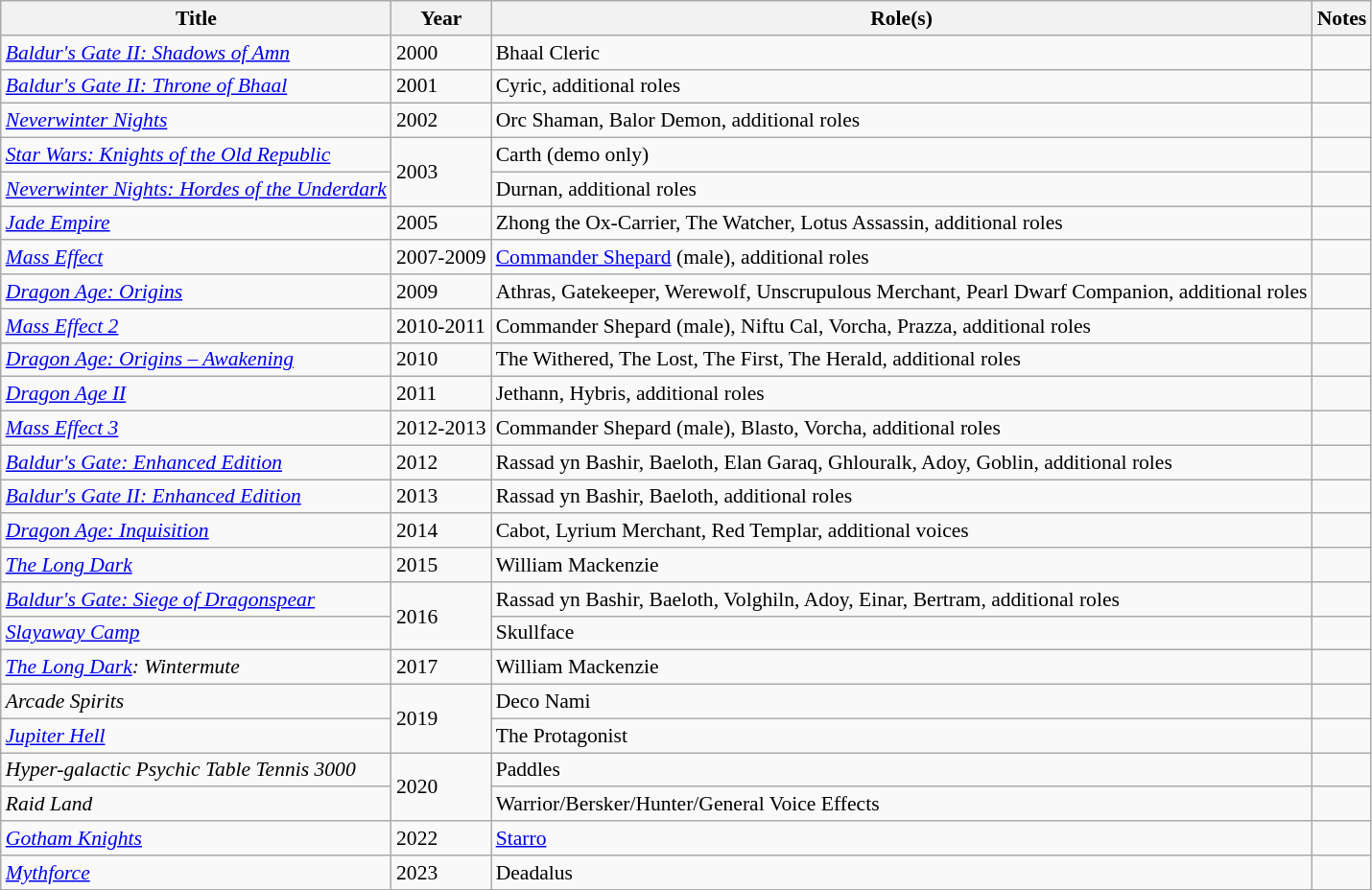<table class="wikitable sortable" style="font-size:90%;">
<tr>
<th>Title</th>
<th>Year</th>
<th>Role(s)</th>
<th>Notes</th>
</tr>
<tr>
<td><em><a href='#'>Baldur's Gate II: Shadows of Amn</a></em></td>
<td>2000</td>
<td>Bhaal Cleric</td>
<td></td>
</tr>
<tr>
<td><em><a href='#'>Baldur's Gate II: Throne of Bhaal</a></em></td>
<td>2001</td>
<td>Cyric, additional roles</td>
<td></td>
</tr>
<tr>
<td><em><a href='#'>Neverwinter Nights</a></em></td>
<td>2002</td>
<td>Orc Shaman, Balor Demon, additional roles</td>
<td></td>
</tr>
<tr>
<td><em><a href='#'>Star Wars: Knights of the Old Republic</a></em></td>
<td rowspan="2">2003</td>
<td>Carth (demo only)</td>
<td></td>
</tr>
<tr>
<td><em><a href='#'>Neverwinter Nights: Hordes of the Underdark</a></em></td>
<td>Durnan, additional roles</td>
<td></td>
</tr>
<tr>
<td><em><a href='#'>Jade Empire</a></em></td>
<td>2005</td>
<td>Zhong the Ox-Carrier, The Watcher, Lotus Assassin, additional roles</td>
<td></td>
</tr>
<tr>
<td><em><a href='#'>Mass Effect</a></em></td>
<td>2007-2009</td>
<td><a href='#'>Commander Shepard</a> (male), additional roles</td>
<td></td>
</tr>
<tr>
<td><em><a href='#'>Dragon Age: Origins</a></em></td>
<td>2009</td>
<td>Athras, Gatekeeper, Werewolf, Unscrupulous Merchant, Pearl Dwarf Companion, additional roles</td>
<td></td>
</tr>
<tr>
<td><em><a href='#'>Mass Effect 2</a></em></td>
<td>2010-2011</td>
<td>Commander Shepard (male), Niftu Cal, Vorcha, Prazza, additional roles</td>
<td></td>
</tr>
<tr>
<td><em><a href='#'>Dragon Age: Origins – Awakening</a></em></td>
<td>2010</td>
<td>The Withered, The Lost, The First, The Herald, additional roles</td>
<td></td>
</tr>
<tr>
<td><em><a href='#'>Dragon Age II</a></em></td>
<td>2011</td>
<td>Jethann, Hybris, additional roles</td>
<td></td>
</tr>
<tr>
<td><em><a href='#'>Mass Effect 3</a></em></td>
<td>2012-2013</td>
<td>Commander Shepard (male), Blasto, Vorcha, additional roles</td>
<td></td>
</tr>
<tr>
<td><em><a href='#'>Baldur's Gate: Enhanced Edition</a></em></td>
<td>2012</td>
<td>Rassad yn Bashir, Baeloth, Elan Garaq, Ghlouralk, Adoy, Goblin, additional roles</td>
<td></td>
</tr>
<tr>
<td><em><a href='#'>Baldur's Gate II: Enhanced Edition</a></em></td>
<td>2013</td>
<td>Rassad yn Bashir, Baeloth, additional roles</td>
<td></td>
</tr>
<tr>
<td><em><a href='#'>Dragon Age: Inquisition</a></em></td>
<td>2014</td>
<td>Cabot, Lyrium Merchant, Red Templar, additional voices</td>
<td></td>
</tr>
<tr>
<td><em><a href='#'>The Long Dark</a></em></td>
<td>2015</td>
<td>William Mackenzie</td>
<td></td>
</tr>
<tr>
<td><em><a href='#'>Baldur's Gate: Siege of Dragonspear</a></em></td>
<td rowspan="2">2016</td>
<td>Rassad yn Bashir, Baeloth, Volghiln, Adoy, Einar, Bertram, additional roles</td>
<td></td>
</tr>
<tr>
<td><em><a href='#'>Slayaway Camp</a></em></td>
<td>Skullface</td>
<td></td>
</tr>
<tr>
<td><em><a href='#'>The Long Dark</a>: Wintermute</em></td>
<td>2017</td>
<td>William Mackenzie</td>
<td></td>
</tr>
<tr>
<td><em>Arcade Spirits</em></td>
<td rowspan="2">2019</td>
<td>Deco Nami</td>
<td></td>
</tr>
<tr>
<td><em><a href='#'>Jupiter Hell</a></em></td>
<td>The Protagonist</td>
<td></td>
</tr>
<tr>
<td><em>Hyper-galactic Psychic Table Tennis 3000</em></td>
<td rowspan="2">2020</td>
<td>Paddles</td>
<td></td>
</tr>
<tr>
<td><em>Raid Land</em></td>
<td>Warrior/Bersker/Hunter/General Voice Effects</td>
<td></td>
</tr>
<tr>
<td><em><a href='#'>Gotham Knights</a></em></td>
<td>2022</td>
<td><a href='#'>Starro</a></td>
<td></td>
</tr>
<tr>
<td><em><a href='#'>Mythforce</a></em></td>
<td>2023</td>
<td>Deadalus</td>
<td></td>
</tr>
</table>
